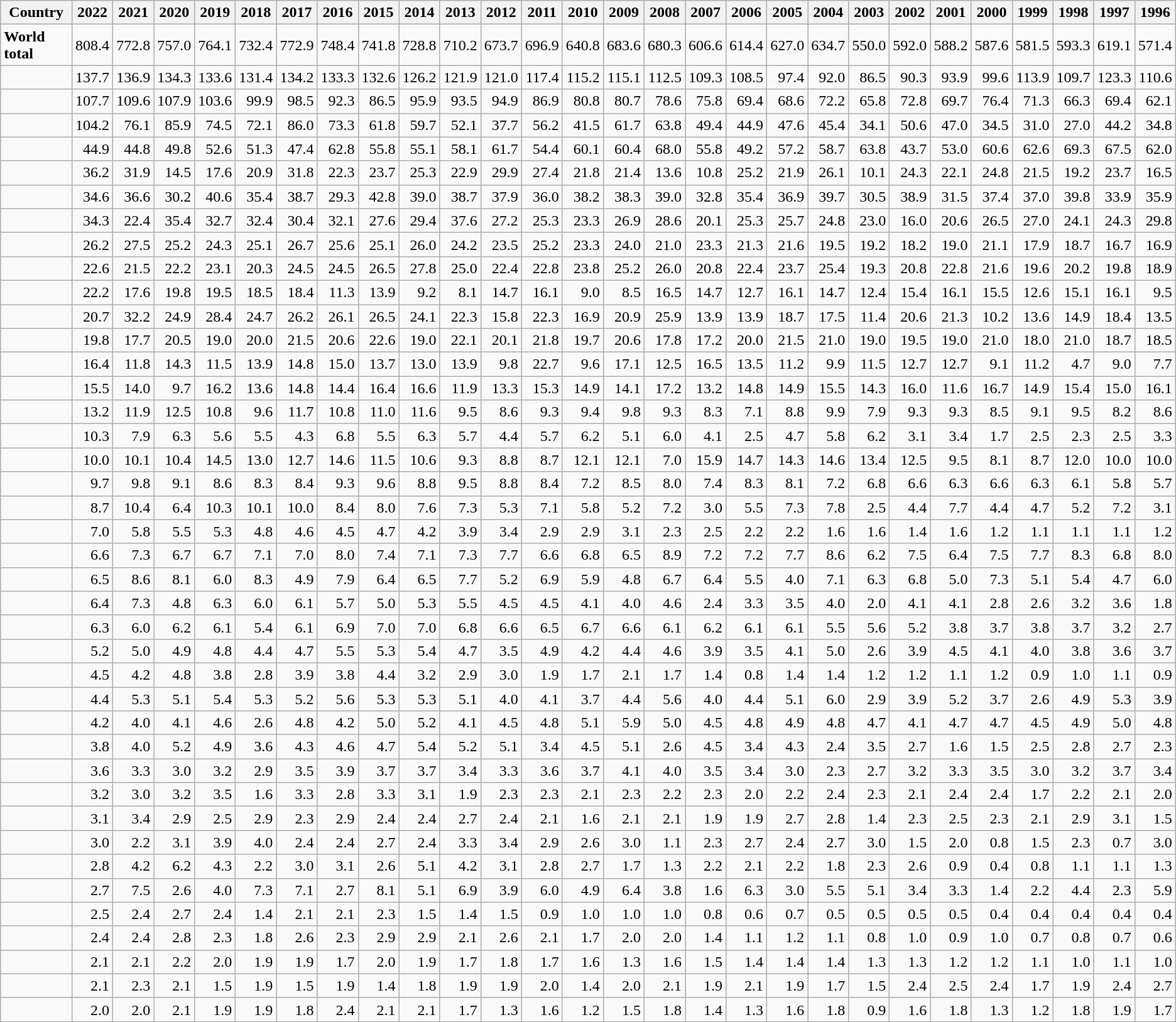<table class="wikitable sortable">
<tr>
<th>Country</th>
<th>2022</th>
<th>2021</th>
<th>2020</th>
<th>2019</th>
<th>2018</th>
<th>2017</th>
<th>2016</th>
<th>2015</th>
<th>2014</th>
<th>2013</th>
<th>2012</th>
<th>2011</th>
<th>2010</th>
<th>2009</th>
<th>2008</th>
<th>2007</th>
<th>2006</th>
<th>2005</th>
<th>2004</th>
<th>2003</th>
<th>2002</th>
<th>2001</th>
<th>2000</th>
<th>1999</th>
<th>1998</th>
<th>1997</th>
<th>1996</th>
</tr>
<tr align="right">
<td align="left"><strong>World total</strong></td>
<td>808.4</td>
<td>772.8</td>
<td>757.0</td>
<td>764.1</td>
<td>732.4</td>
<td>772.9</td>
<td>748.4</td>
<td>741.8</td>
<td>728.8</td>
<td>710.2</td>
<td>673.7</td>
<td>696.9</td>
<td>640.8</td>
<td>683.6</td>
<td>680.3</td>
<td>606.6</td>
<td>614.4</td>
<td>627.0</td>
<td>634.7</td>
<td>550.0</td>
<td>592.0</td>
<td>588.2</td>
<td>587.6</td>
<td>581.5</td>
<td>593.3</td>
<td>619.1</td>
<td>571.4</td>
</tr>
<tr align="right">
<td align="left"></td>
<td>137.7</td>
<td>136.9</td>
<td>134.3</td>
<td>133.6</td>
<td>131.4</td>
<td>134.2</td>
<td>133.3</td>
<td>132.6</td>
<td>126.2</td>
<td>121.9</td>
<td>121.0</td>
<td>117.4</td>
<td>115.2</td>
<td>115.1</td>
<td>112.5</td>
<td>109.3</td>
<td>108.5</td>
<td>97.4</td>
<td>92.0</td>
<td>86.5</td>
<td>90.3</td>
<td>93.9</td>
<td>99.6</td>
<td>113.9</td>
<td>109.7</td>
<td>123.3</td>
<td>110.6</td>
</tr>
<tr align="right">
<td align="left"></td>
<td>107.7</td>
<td>109.6</td>
<td>107.9</td>
<td>103.6</td>
<td>99.9</td>
<td>98.5</td>
<td>92.3</td>
<td>86.5</td>
<td>95.9</td>
<td>93.5</td>
<td>94.9</td>
<td>86.9</td>
<td>80.8</td>
<td>80.7</td>
<td>78.6</td>
<td>75.8</td>
<td>69.4</td>
<td>68.6</td>
<td>72.2</td>
<td>65.8</td>
<td>72.8</td>
<td>69.7</td>
<td>76.4</td>
<td>71.3</td>
<td>66.3</td>
<td>69.4</td>
<td>62.1</td>
</tr>
<tr align="right">
<td align="left"></td>
<td>104.2</td>
<td>76.1</td>
<td>85.9</td>
<td>74.5</td>
<td>72.1</td>
<td>86.0</td>
<td>73.3</td>
<td>61.8</td>
<td>59.7</td>
<td>52.1</td>
<td>37.7</td>
<td>56.2</td>
<td>41.5</td>
<td>61.7</td>
<td>63.8</td>
<td>49.4</td>
<td>44.9</td>
<td>47.6</td>
<td>45.4</td>
<td>34.1</td>
<td>50.6</td>
<td>47.0</td>
<td>34.5</td>
<td>31.0</td>
<td>27.0</td>
<td>44.2</td>
<td>34.8</td>
</tr>
<tr align="right">
<td align="left"></td>
<td>44.9</td>
<td>44.8</td>
<td>49.8</td>
<td>52.6</td>
<td>51.3</td>
<td>47.4</td>
<td>62.8</td>
<td>55.8</td>
<td>55.1</td>
<td>58.1</td>
<td>61.7</td>
<td>54.4</td>
<td>60.1</td>
<td>60.4</td>
<td>68.0</td>
<td>55.8</td>
<td>49.2</td>
<td>57.2</td>
<td>58.7</td>
<td>63.8</td>
<td>43.7</td>
<td>53.0</td>
<td>60.6</td>
<td>62.6</td>
<td>69.3</td>
<td>67.5</td>
<td>62.0</td>
</tr>
<tr align="right">
<td align="left"></td>
<td>36.2</td>
<td>31.9</td>
<td>14.5</td>
<td>17.6</td>
<td>20.9</td>
<td>31.8</td>
<td>22.3</td>
<td>23.7</td>
<td>25.3</td>
<td>22.9</td>
<td>29.9</td>
<td>27.4</td>
<td>21.8</td>
<td>21.4</td>
<td>13.6</td>
<td>10.8</td>
<td>25.2</td>
<td>21.9</td>
<td>26.1</td>
<td>10.1</td>
<td>24.3</td>
<td>22.1</td>
<td>24.8</td>
<td>21.5</td>
<td>19.2</td>
<td>23.7</td>
<td>16.5</td>
</tr>
<tr align="right">
<td align="left"></td>
<td>34.6</td>
<td>36.6</td>
<td>30.2</td>
<td>40.6</td>
<td>35.4</td>
<td>38.7</td>
<td>29.3</td>
<td>42.8</td>
<td>39.0</td>
<td>38.7</td>
<td>37.9</td>
<td>36.0</td>
<td>38.2</td>
<td>38.3</td>
<td>39.0</td>
<td>32.8</td>
<td>35.4</td>
<td>36.9</td>
<td>39.7</td>
<td>30.5</td>
<td>38.9</td>
<td>31.5</td>
<td>37.4</td>
<td>37.0</td>
<td>39.8</td>
<td>33.9</td>
<td>35.9</td>
</tr>
<tr align="right">
<td align="left"></td>
<td>34.3</td>
<td>22.4</td>
<td>35.4</td>
<td>32.7</td>
<td>32.4</td>
<td>30.4</td>
<td>32.1</td>
<td>27.6</td>
<td>29.4</td>
<td>37.6</td>
<td>27.2</td>
<td>25.3</td>
<td>23.3</td>
<td>26.9</td>
<td>28.6</td>
<td>20.1</td>
<td>25.3</td>
<td>25.7</td>
<td>24.8</td>
<td>23.0</td>
<td>16.0</td>
<td>20.6</td>
<td>26.5</td>
<td>27.0</td>
<td>24.1</td>
<td>24.3</td>
<td>29.8</td>
</tr>
<tr align="right">
<td align="left"></td>
<td>26.2</td>
<td>27.5</td>
<td>25.2</td>
<td>24.3</td>
<td>25.1</td>
<td>26.7</td>
<td>25.6</td>
<td>25.1</td>
<td>26.0</td>
<td>24.2</td>
<td>23.5</td>
<td>25.2</td>
<td>23.3</td>
<td>24.0</td>
<td>21.0</td>
<td>23.3</td>
<td>21.3</td>
<td>21.6</td>
<td>19.5</td>
<td>19.2</td>
<td>18.2</td>
<td>19.0</td>
<td>21.1</td>
<td>17.9</td>
<td>18.7</td>
<td>16.7</td>
<td>16.9</td>
</tr>
<tr align="right">
<td align="left"></td>
<td>22.6</td>
<td>21.5</td>
<td>22.2</td>
<td>23.1</td>
<td>20.3</td>
<td>24.5</td>
<td>24.5</td>
<td>26.5</td>
<td>27.8</td>
<td>25.0</td>
<td>22.4</td>
<td>22.8</td>
<td>23.8</td>
<td>25.2</td>
<td>26.0</td>
<td>20.8</td>
<td>22.4</td>
<td>23.7</td>
<td>25.4</td>
<td>19.3</td>
<td>20.8</td>
<td>22.8</td>
<td>21.6</td>
<td>19.6</td>
<td>20.2</td>
<td>19.8</td>
<td>18.9</td>
</tr>
<tr align="right">
<td align="left"></td>
<td>22.2</td>
<td>17.6</td>
<td>19.8</td>
<td>19.5</td>
<td>18.5</td>
<td>18.4</td>
<td>11.3</td>
<td>13.9</td>
<td>9.2</td>
<td>8.1</td>
<td>14.7</td>
<td>16.1</td>
<td>9.0</td>
<td>8.5</td>
<td>16.5</td>
<td>14.7</td>
<td>12.7</td>
<td>16.1</td>
<td>14.7</td>
<td>12.4</td>
<td>15.4</td>
<td>16.1</td>
<td>15.5</td>
<td>12.6</td>
<td>15.1</td>
<td>16.1</td>
<td>9.5</td>
</tr>
<tr align="right">
<td align="left"></td>
<td>20.7</td>
<td>32.2</td>
<td>24.9</td>
<td>28.4</td>
<td>24.7</td>
<td>26.2</td>
<td>26.1</td>
<td>26.5</td>
<td>24.1</td>
<td>22.3</td>
<td>15.8</td>
<td>22.3</td>
<td>16.9</td>
<td>20.9</td>
<td>25.9</td>
<td>13.9</td>
<td>13.9</td>
<td>18.7</td>
<td>17.5</td>
<td>11.4</td>
<td>20.6</td>
<td>21.3</td>
<td>10.2</td>
<td>13.6</td>
<td>14.9</td>
<td>18.4</td>
<td>13.5</td>
</tr>
<tr align="right">
<td align="left"></td>
<td>19.8</td>
<td>17.7</td>
<td>20.5</td>
<td>19.0</td>
<td>20.0</td>
<td>21.5</td>
<td>20.6</td>
<td>22.6</td>
<td>19.0</td>
<td>22.1</td>
<td>20.1</td>
<td>21.8</td>
<td>19.7</td>
<td>20.6</td>
<td>17.8</td>
<td>17.2</td>
<td>20.0</td>
<td>21.5</td>
<td>21.0</td>
<td>19.0</td>
<td>19.5</td>
<td>19.0</td>
<td>21.0</td>
<td>18.0</td>
<td>21.0</td>
<td>18.7</td>
<td>18.5</td>
</tr>
<tr align="right">
<td align="left"></td>
<td>16.4</td>
<td>11.8</td>
<td>14.3</td>
<td>11.5</td>
<td>13.9</td>
<td>14.8</td>
<td>15.0</td>
<td>13.7</td>
<td>13.0</td>
<td>13.9</td>
<td>9.8</td>
<td>22.7</td>
<td>9.6</td>
<td>17.1</td>
<td>12.5</td>
<td>16.5</td>
<td>13.5</td>
<td>11.2</td>
<td>9.9</td>
<td>11.5</td>
<td>12.7</td>
<td>12.7</td>
<td>9.1</td>
<td>11.2</td>
<td>4.7</td>
<td>9.0</td>
<td>7.7</td>
</tr>
<tr align="right">
<td align="left"></td>
<td>15.5</td>
<td>14.0</td>
<td>9.7</td>
<td>16.2</td>
<td>13.6</td>
<td>14.8</td>
<td>14.4</td>
<td>16.4</td>
<td>16.6</td>
<td>11.9</td>
<td>13.3</td>
<td>15.3</td>
<td>14.9</td>
<td>14.1</td>
<td>17.2</td>
<td>13.2</td>
<td>14.8</td>
<td>14.9</td>
<td>15.5</td>
<td>14.3</td>
<td>16.0</td>
<td>11.6</td>
<td>16.7</td>
<td>14.9</td>
<td>15.4</td>
<td>15.0</td>
<td>16.1</td>
</tr>
<tr align="right">
<td align="left"></td>
<td>13.2</td>
<td>11.9</td>
<td>12.5</td>
<td>10.8</td>
<td>9.6</td>
<td>11.7</td>
<td>10.8</td>
<td>11.0</td>
<td>11.6</td>
<td>9.5</td>
<td>8.6</td>
<td>9.3</td>
<td>9.4</td>
<td>9.8</td>
<td>9.3</td>
<td>8.3</td>
<td>7.1</td>
<td>8.8</td>
<td>9.9</td>
<td>7.9</td>
<td>9.3</td>
<td>9.3</td>
<td>8.5</td>
<td>9.1</td>
<td>9.5</td>
<td>8.2</td>
<td>8.6</td>
</tr>
<tr align="right">
<td align="left"></td>
<td>10.3</td>
<td>7.9</td>
<td>6.3</td>
<td>5.6</td>
<td>5.5</td>
<td>4.3</td>
<td>6.8</td>
<td>5.5</td>
<td>6.3</td>
<td>5.7</td>
<td>4.4</td>
<td>5.7</td>
<td>6.2</td>
<td>5.1</td>
<td>6.0</td>
<td>4.1</td>
<td>2.5</td>
<td>4.7</td>
<td>5.8</td>
<td>6.2</td>
<td>3.1</td>
<td>3.4</td>
<td>1.7</td>
<td>2.5</td>
<td>2.3</td>
<td>2.5</td>
<td>3.3</td>
</tr>
<tr align="right">
<td align="left"></td>
<td>10.0</td>
<td>10.1</td>
<td>10.4</td>
<td>14.5</td>
<td>13.0</td>
<td>12.7</td>
<td>14.6</td>
<td>11.5</td>
<td>10.6</td>
<td>9.3</td>
<td>8.8</td>
<td>8.7</td>
<td>12.1</td>
<td>12.1</td>
<td>7.0</td>
<td>15.9</td>
<td>14.7</td>
<td>14.3</td>
<td>14.6</td>
<td>13.4</td>
<td>12.5</td>
<td>9.5</td>
<td>8.1</td>
<td>8.7</td>
<td>12.0</td>
<td>10.0</td>
<td>10.0</td>
</tr>
<tr align="right">
<td align="left"></td>
<td>9.7</td>
<td>9.8</td>
<td>9.1</td>
<td>8.6</td>
<td>8.3</td>
<td>8.4</td>
<td>9.3</td>
<td>9.6</td>
<td>8.8</td>
<td>9.5</td>
<td>8.8</td>
<td>8.4</td>
<td>7.2</td>
<td>8.5</td>
<td>8.0</td>
<td>7.4</td>
<td>8.3</td>
<td>8.1</td>
<td>7.2</td>
<td>6.8</td>
<td>6.6</td>
<td>6.3</td>
<td>6.6</td>
<td>6.3</td>
<td>6.1</td>
<td>5.8</td>
<td>5.7</td>
</tr>
<tr align="right">
<td align="left"></td>
<td>8.7</td>
<td>10.4</td>
<td>6.4</td>
<td>10.3</td>
<td>10.1</td>
<td>10.0</td>
<td>8.4</td>
<td>8.0</td>
<td>7.6</td>
<td>7.3</td>
<td>5.3</td>
<td>7.1</td>
<td>5.8</td>
<td>5.2</td>
<td>7.2</td>
<td>3.0</td>
<td>5.5</td>
<td>7.3</td>
<td>7.8</td>
<td>2.5</td>
<td>4.4</td>
<td>7.7</td>
<td>4.4</td>
<td>4.7</td>
<td>5.2</td>
<td>7.2</td>
<td>3.1</td>
</tr>
<tr align="right">
<td align="left"></td>
<td>7.0</td>
<td>5.8</td>
<td>5.5</td>
<td>5.3</td>
<td>4.8</td>
<td>4.6</td>
<td>4.5</td>
<td>4.7</td>
<td>4.2</td>
<td>3.9</td>
<td>3.4</td>
<td>2.9</td>
<td>2.9</td>
<td>3.1</td>
<td>2.3</td>
<td>2.5</td>
<td>2.2</td>
<td>2.2</td>
<td>1.6</td>
<td>1.6</td>
<td>1.4</td>
<td>1.6</td>
<td>1.2</td>
<td>1.1</td>
<td>1.1</td>
<td>1.1</td>
<td>1.2</td>
</tr>
<tr align="right">
<td align="left"></td>
<td>6.6</td>
<td>7.3</td>
<td>6.7</td>
<td>6.7</td>
<td>7.1</td>
<td>7.0</td>
<td>8.0</td>
<td>7.4</td>
<td>7.1</td>
<td>7.3</td>
<td>7.7</td>
<td>6.6</td>
<td>6.8</td>
<td>6.5</td>
<td>8.9</td>
<td>7.2</td>
<td>7.2</td>
<td>7.7</td>
<td>8.6</td>
<td>6.2</td>
<td>7.5</td>
<td>6.4</td>
<td>7.5</td>
<td>7.7</td>
<td>8.3</td>
<td>6.8</td>
<td>8.0</td>
</tr>
<tr align="right">
<td align="left"></td>
<td>6.5</td>
<td>8.6</td>
<td>8.1</td>
<td>6.0</td>
<td>8.3</td>
<td>4.9</td>
<td>7.9</td>
<td>6.4</td>
<td>6.5</td>
<td>7.7</td>
<td>5.2</td>
<td>6.9</td>
<td>5.9</td>
<td>4.8</td>
<td>6.7</td>
<td>6.4</td>
<td>5.5</td>
<td>4.0</td>
<td>7.1</td>
<td>6.3</td>
<td>6.8</td>
<td>5.0</td>
<td>7.3</td>
<td>5.1</td>
<td>5.4</td>
<td>4.7</td>
<td>6.0</td>
</tr>
<tr align="right">
<td align="left"></td>
<td>6.4</td>
<td>7.3</td>
<td>4.8</td>
<td>6.3</td>
<td>6.0</td>
<td>6.1</td>
<td>5.7</td>
<td>5.0</td>
<td>5.3</td>
<td>5.5</td>
<td>4.5</td>
<td>4.5</td>
<td>4.1</td>
<td>4.0</td>
<td>4.6</td>
<td>2.4</td>
<td>3.3</td>
<td>3.5</td>
<td>4.0</td>
<td>2.0</td>
<td>4.1</td>
<td>4.1</td>
<td>2.8</td>
<td>2.6</td>
<td>3.2</td>
<td>3.6</td>
<td>1.8</td>
</tr>
<tr align="right">
<td align="left"></td>
<td>6.3</td>
<td>6.0</td>
<td>6.2</td>
<td>6.1</td>
<td>5.4</td>
<td>6.1</td>
<td>6.9</td>
<td>7.0</td>
<td>7.0</td>
<td>6.8</td>
<td>6.6</td>
<td>6.5</td>
<td>6.7</td>
<td>6.6</td>
<td>6.1</td>
<td>6.2</td>
<td>6.1</td>
<td>6.1</td>
<td>5.5</td>
<td>5.6</td>
<td>5.2</td>
<td>3.8</td>
<td>3.7</td>
<td>3.8</td>
<td>3.7</td>
<td>3.2</td>
<td>2.7</td>
</tr>
<tr align="right">
<td align="left"></td>
<td>5.2</td>
<td>5.0</td>
<td>4.9</td>
<td>4.8</td>
<td>4.4</td>
<td>4.7</td>
<td>5.5</td>
<td>5.3</td>
<td>5.4</td>
<td>4.7</td>
<td>3.5</td>
<td>4.9</td>
<td>4.2</td>
<td>4.4</td>
<td>4.6</td>
<td>3.9</td>
<td>3.5</td>
<td>4.1</td>
<td>5.0</td>
<td>2.6</td>
<td>3.9</td>
<td>4.5</td>
<td>4.1</td>
<td>4.0</td>
<td>3.8</td>
<td>3.6</td>
<td>3.7</td>
</tr>
<tr align="right">
<td align="left"></td>
<td>4.5</td>
<td>4.2</td>
<td>4.8</td>
<td>3.8</td>
<td>2.8</td>
<td>3.9</td>
<td>3.8</td>
<td>4.4</td>
<td>3.2</td>
<td>2.9</td>
<td>3.0</td>
<td>1.9</td>
<td>1.7</td>
<td>2.1</td>
<td>1.7</td>
<td>1.4</td>
<td>0.8</td>
<td>1.4</td>
<td>1.4</td>
<td>1.2</td>
<td>1.2</td>
<td>1.1</td>
<td>1.2</td>
<td>0.9</td>
<td>1.0</td>
<td>1.1</td>
<td>0.9</td>
</tr>
<tr align="right">
<td align="left"></td>
<td>4.4</td>
<td>5.3</td>
<td>5.1</td>
<td>5.4</td>
<td>5.3</td>
<td>5.2</td>
<td>5.6</td>
<td>5.3</td>
<td>5.3</td>
<td>5.1</td>
<td>4.0</td>
<td>4.1</td>
<td>3.7</td>
<td>4.4</td>
<td>5.6</td>
<td>4.0</td>
<td>4.4</td>
<td>5.1</td>
<td>6.0</td>
<td>2.9</td>
<td>3.9</td>
<td>5.2</td>
<td>3.7</td>
<td>2.6</td>
<td>4.9</td>
<td>5.3</td>
<td>3.9</td>
</tr>
<tr align="right">
<td align="left"></td>
<td>4.2</td>
<td>4.0</td>
<td>4.1</td>
<td>4.6</td>
<td>2.6</td>
<td>4.8</td>
<td>4.2</td>
<td>5.0</td>
<td>5.2</td>
<td>4.1</td>
<td>4.5</td>
<td>4.8</td>
<td>5.1</td>
<td>5.9</td>
<td>5.0</td>
<td>4.5</td>
<td>4.8</td>
<td>4.9</td>
<td>4.8</td>
<td>4.7</td>
<td>4.1</td>
<td>4.7</td>
<td>4.7</td>
<td>4.5</td>
<td>4.9</td>
<td>5.0</td>
<td>4.8</td>
</tr>
<tr align="right">
<td align="left"></td>
<td>3.8</td>
<td>4.0</td>
<td>5.2</td>
<td>4.9</td>
<td>3.6</td>
<td>4.3</td>
<td>4.6</td>
<td>4.7</td>
<td>5.4</td>
<td>5.2</td>
<td>5.1</td>
<td>3.4</td>
<td>4.5</td>
<td>5.1</td>
<td>2.6</td>
<td>4.5</td>
<td>3.4</td>
<td>4.3</td>
<td>2.4</td>
<td>3.5</td>
<td>2.7</td>
<td>1.6</td>
<td>1.5</td>
<td>2.5</td>
<td>2.8</td>
<td>2.7</td>
<td>2.3</td>
</tr>
<tr align="right">
<td align="left"></td>
<td>3.6</td>
<td>3.3</td>
<td>3.0</td>
<td>3.2</td>
<td>2.9</td>
<td>3.5</td>
<td>3.9</td>
<td>3.7</td>
<td>3.7</td>
<td>3.4</td>
<td>3.3</td>
<td>3.6</td>
<td>3.7</td>
<td>4.1</td>
<td>4.0</td>
<td>3.5</td>
<td>3.4</td>
<td>3.0</td>
<td>2.3</td>
<td>2.7</td>
<td>3.2</td>
<td>3.3</td>
<td>3.5</td>
<td>3.0</td>
<td>3.2</td>
<td>3.7</td>
<td>3.4</td>
</tr>
<tr align="right">
<td align="left"></td>
<td>3.2</td>
<td>3.0</td>
<td>3.2</td>
<td>3.5</td>
<td>1.6</td>
<td>3.3</td>
<td>2.8</td>
<td>3.3</td>
<td>3.1</td>
<td>1.9</td>
<td>2.3</td>
<td>2.3</td>
<td>2.1</td>
<td>2.3</td>
<td>2.2</td>
<td>2.3</td>
<td>2.0</td>
<td>2.2</td>
<td>2.4</td>
<td>2.3</td>
<td>2.1</td>
<td>2.4</td>
<td>2.4</td>
<td>1.7</td>
<td>2.2</td>
<td>2.1</td>
<td>2.0</td>
</tr>
<tr align="right">
<td align="left"></td>
<td>3.1</td>
<td>3.4</td>
<td>2.9</td>
<td>2.5</td>
<td>2.9</td>
<td>2.3</td>
<td>2.9</td>
<td>2.4</td>
<td>2.4</td>
<td>2.7</td>
<td>2.4</td>
<td>2.1</td>
<td>1.6</td>
<td>2.1</td>
<td>2.1</td>
<td>1.9</td>
<td>1.9</td>
<td>2.7</td>
<td>2.8</td>
<td>1.4</td>
<td>2.3</td>
<td>2.5</td>
<td>2.3</td>
<td>2.1</td>
<td>2.9</td>
<td>3.1</td>
<td>1.5</td>
</tr>
<tr align="right">
<td align="left"></td>
<td>3.0</td>
<td>2.2</td>
<td>3.1</td>
<td>3.9</td>
<td>4.0</td>
<td>2.4</td>
<td>2.4</td>
<td>2.7</td>
<td>2.4</td>
<td>3.3</td>
<td>3.4</td>
<td>2.9</td>
<td>2.6</td>
<td>3.0</td>
<td>1.1</td>
<td>2.3</td>
<td>2.7</td>
<td>2.4</td>
<td>2.7</td>
<td>3.0</td>
<td>1.5</td>
<td>2.0</td>
<td>0.8</td>
<td>1.5</td>
<td>2.3</td>
<td>0.7</td>
<td>3.0</td>
</tr>
<tr align="right">
<td align="left"></td>
<td>2.8</td>
<td>4.2</td>
<td>6.2</td>
<td>4.3</td>
<td>2.2</td>
<td>3.0</td>
<td>3.1</td>
<td>2.6</td>
<td>5.1</td>
<td>4.2</td>
<td>3.1</td>
<td>2.8</td>
<td>2.7</td>
<td>1.7</td>
<td>1.3</td>
<td>2.2</td>
<td>2.1</td>
<td>2.2</td>
<td>1.8</td>
<td>2.3</td>
<td>2.6</td>
<td>0.9</td>
<td>0.4</td>
<td>0.8</td>
<td>1.1</td>
<td>1.1</td>
<td>1.3</td>
</tr>
<tr align="right">
<td align="left"></td>
<td>2.7</td>
<td>7.5</td>
<td>2.6</td>
<td>4.0</td>
<td>7.3</td>
<td>7.1</td>
<td>2.7</td>
<td>8.1</td>
<td>5.1</td>
<td>6.9</td>
<td>3.9</td>
<td>6.0</td>
<td>4.9</td>
<td>6.4</td>
<td>3.8</td>
<td>1.6</td>
<td>6.3</td>
<td>3.0</td>
<td>5.5</td>
<td>5.1</td>
<td>3.4</td>
<td>3.3</td>
<td>1.4</td>
<td>2.2</td>
<td>4.4</td>
<td>2.3</td>
<td>5.9</td>
</tr>
<tr align="right">
<td align="left"></td>
<td>2.5</td>
<td>2.4</td>
<td>2.7</td>
<td>2.4</td>
<td>1.4</td>
<td>2.1</td>
<td>2.1</td>
<td>2.3</td>
<td>1.5</td>
<td>1.4</td>
<td>1.5</td>
<td>0.9</td>
<td>1.0</td>
<td>1.0</td>
<td>1.0</td>
<td>0.8</td>
<td>0.6</td>
<td>0.7</td>
<td>0.5</td>
<td>0.5</td>
<td>0.5</td>
<td>0.5</td>
<td>0.4</td>
<td>0.4</td>
<td>0.4</td>
<td>0.4</td>
<td>0.4</td>
</tr>
<tr align="right">
<td align="left"></td>
<td>2.4</td>
<td>2.4</td>
<td>2.8</td>
<td>2.3</td>
<td>1.8</td>
<td>2.6</td>
<td>2.3</td>
<td>2.9</td>
<td>2.9</td>
<td>2.1</td>
<td>2.6</td>
<td>2.1</td>
<td>1.7</td>
<td>2.0</td>
<td>2.0</td>
<td>1.4</td>
<td>1.1</td>
<td>1.2</td>
<td>1.1</td>
<td>0.8</td>
<td>1.0</td>
<td>0.9</td>
<td>1.0</td>
<td>0.7</td>
<td>0.8</td>
<td>0.7</td>
<td>0.6</td>
</tr>
<tr align="right">
<td align="left"></td>
<td>2.1</td>
<td>2.1</td>
<td>2.2</td>
<td>2.0</td>
<td>1.9</td>
<td>1.9</td>
<td>1.7</td>
<td>2.0</td>
<td>1.9</td>
<td>1.7</td>
<td>1.8</td>
<td>1.7</td>
<td>1.6</td>
<td>1.3</td>
<td>1.6</td>
<td>1.5</td>
<td>1.4</td>
<td>1.4</td>
<td>1.4</td>
<td>1.3</td>
<td>1.3</td>
<td>1.2</td>
<td>1.2</td>
<td>1.1</td>
<td>1.0</td>
<td>1.1</td>
<td>1.0</td>
</tr>
<tr align="right">
<td align="left"></td>
<td>2.1</td>
<td>2.3</td>
<td>2.1</td>
<td>1.5</td>
<td>1.9</td>
<td>1.5</td>
<td>1.9</td>
<td>1.4</td>
<td>1.8</td>
<td>1.9</td>
<td>1.9</td>
<td>2.0</td>
<td>1.4</td>
<td>2.0</td>
<td>2.1</td>
<td>1.9</td>
<td>2.1</td>
<td>1.9</td>
<td>1.7</td>
<td>1.5</td>
<td>2.4</td>
<td>2.5</td>
<td>2.4</td>
<td>1.7</td>
<td>1.9</td>
<td>2.4</td>
<td>2.7</td>
</tr>
<tr align="right">
<td align="left"></td>
<td>2.0</td>
<td>2.0</td>
<td>2.1</td>
<td>1.9</td>
<td>1.9</td>
<td>1.8</td>
<td>2.4</td>
<td>2.1</td>
<td>2.1</td>
<td>1.7</td>
<td>1.3</td>
<td>1.6</td>
<td>1.2</td>
<td>1.5</td>
<td>1.8</td>
<td>1.4</td>
<td>1.3</td>
<td>1.6</td>
<td>1.8</td>
<td>0.9</td>
<td>1.6</td>
<td>1.8</td>
<td>1.3</td>
<td>1.2</td>
<td>1.8</td>
<td>1.9</td>
<td>1.7</td>
</tr>
</table>
